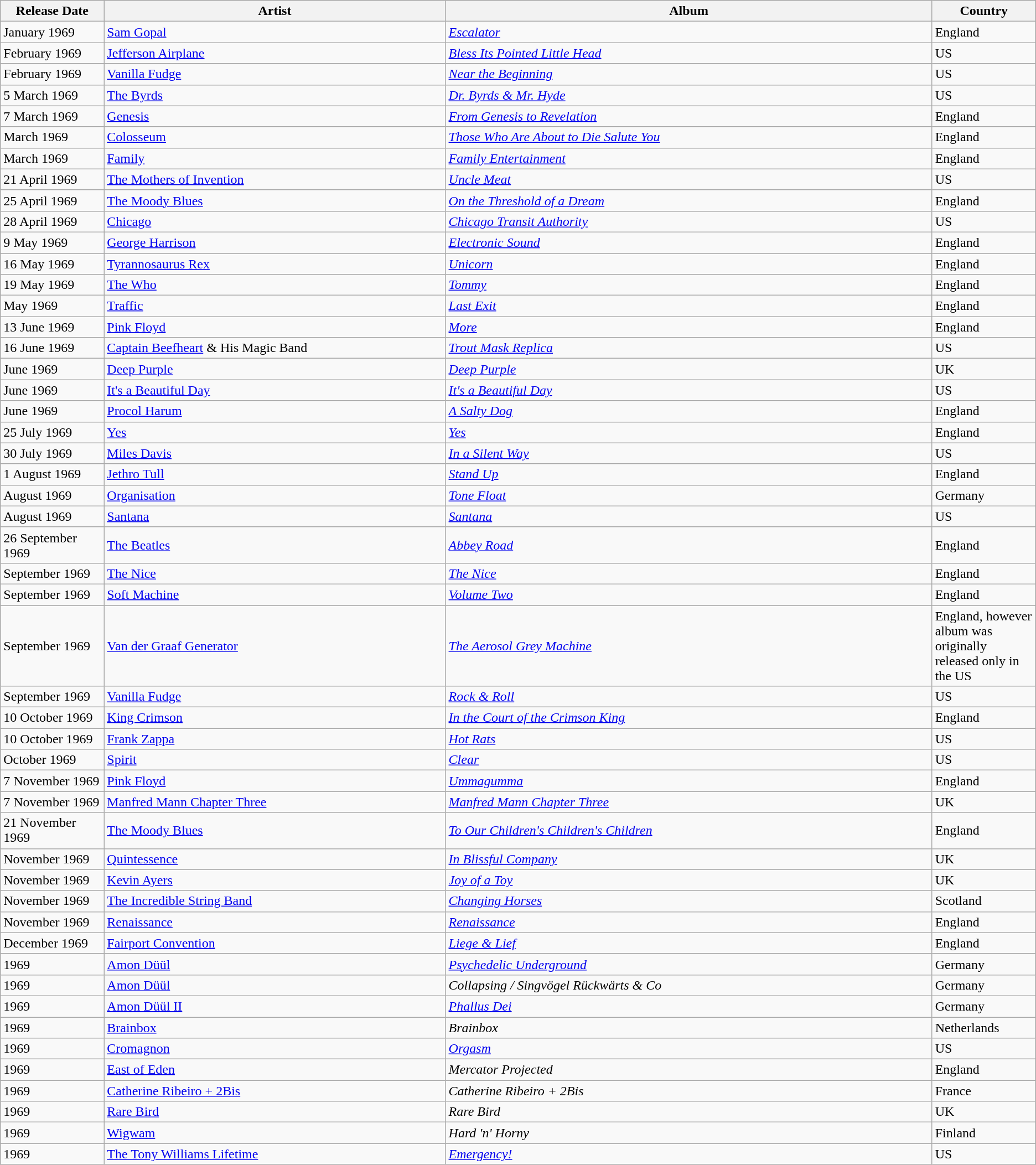<table class="wikitable">
<tr>
<th align=center width="10%">Release Date</th>
<th align=center width="33%">Artist</th>
<th align=center width="47%">Album</th>
<th align=center width="10%">Country</th>
</tr>
<tr>
<td>January 1969</td>
<td><a href='#'>Sam Gopal</a></td>
<td><em><a href='#'>Escalator</a></em></td>
<td>England</td>
</tr>
<tr>
<td>February 1969</td>
<td><a href='#'>Jefferson Airplane</a></td>
<td><em><a href='#'>Bless Its Pointed Little Head</a></em></td>
<td>US</td>
</tr>
<tr>
<td>February 1969</td>
<td><a href='#'>Vanilla Fudge</a></td>
<td><em><a href='#'>Near the Beginning</a></em></td>
<td>US</td>
</tr>
<tr>
<td>5 March 1969</td>
<td><a href='#'>The Byrds</a></td>
<td><em><a href='#'>Dr. Byrds & Mr. Hyde</a></em></td>
<td>US</td>
</tr>
<tr>
<td>7 March 1969</td>
<td><a href='#'>Genesis</a></td>
<td><em><a href='#'>From Genesis to Revelation</a></em></td>
<td>England</td>
</tr>
<tr>
<td>March 1969</td>
<td><a href='#'>Colosseum</a></td>
<td><em><a href='#'>Those Who Are About to Die Salute You</a></em></td>
<td>England</td>
</tr>
<tr>
<td>March 1969</td>
<td><a href='#'>Family</a></td>
<td><em><a href='#'>Family Entertainment</a></em></td>
<td>England</td>
</tr>
<tr>
<td>21 April 1969</td>
<td><a href='#'>The Mothers of Invention</a></td>
<td><em><a href='#'>Uncle Meat</a></em></td>
<td>US</td>
</tr>
<tr>
<td>25 April 1969</td>
<td><a href='#'>The Moody Blues</a></td>
<td><em><a href='#'>On the Threshold of a Dream</a></em></td>
<td>England</td>
</tr>
<tr>
<td>28 April 1969</td>
<td><a href='#'>Chicago</a></td>
<td><em><a href='#'>Chicago Transit Authority</a></em></td>
<td>US</td>
</tr>
<tr>
<td>9 May 1969</td>
<td><a href='#'>George Harrison</a></td>
<td><em><a href='#'>Electronic Sound</a></em></td>
<td>England</td>
</tr>
<tr>
<td>16 May 1969</td>
<td><a href='#'>Tyrannosaurus Rex</a></td>
<td><em><a href='#'>Unicorn</a></em></td>
<td>England</td>
</tr>
<tr>
<td>19 May 1969</td>
<td><a href='#'>The Who</a></td>
<td><em><a href='#'>Tommy</a></em></td>
<td>England</td>
</tr>
<tr>
<td>May 1969</td>
<td><a href='#'>Traffic</a></td>
<td><em><a href='#'>Last Exit</a></em></td>
<td>England</td>
</tr>
<tr>
<td>13 June 1969</td>
<td><a href='#'>Pink Floyd</a></td>
<td><em><a href='#'>More</a></em></td>
<td>England</td>
</tr>
<tr>
<td>16 June 1969</td>
<td><a href='#'>Captain Beefheart</a> & His Magic Band</td>
<td><em><a href='#'>Trout Mask Replica</a></em></td>
<td>US</td>
</tr>
<tr>
<td>June 1969</td>
<td><a href='#'>Deep Purple</a></td>
<td><em><a href='#'>Deep Purple</a></em></td>
<td>UK</td>
</tr>
<tr>
<td>June 1969</td>
<td><a href='#'>It's a Beautiful Day</a></td>
<td><em><a href='#'>It's a Beautiful Day</a></em></td>
<td>US</td>
</tr>
<tr>
<td>June 1969</td>
<td><a href='#'>Procol Harum</a></td>
<td><em><a href='#'>A Salty Dog</a></em></td>
<td>England</td>
</tr>
<tr>
<td>25 July 1969</td>
<td><a href='#'>Yes</a></td>
<td><em><a href='#'>Yes</a></em></td>
<td>England</td>
</tr>
<tr>
<td>30 July 1969</td>
<td><a href='#'>Miles Davis</a></td>
<td><em><a href='#'>In a Silent Way</a></em></td>
<td>US</td>
</tr>
<tr>
<td>1 August 1969</td>
<td><a href='#'>Jethro Tull</a></td>
<td><em><a href='#'>Stand Up</a></em></td>
<td>England</td>
</tr>
<tr>
<td>August 1969</td>
<td><a href='#'>Organisation</a></td>
<td><em><a href='#'>Tone Float</a></em></td>
<td>Germany</td>
</tr>
<tr>
<td>August 1969</td>
<td><a href='#'>Santana</a></td>
<td><em><a href='#'>Santana</a></em></td>
<td>US</td>
</tr>
<tr>
<td>26 September 1969</td>
<td><a href='#'>The Beatles</a></td>
<td><em><a href='#'>Abbey Road</a></em></td>
<td>England</td>
</tr>
<tr>
<td>September 1969</td>
<td><a href='#'>The Nice</a></td>
<td><em><a href='#'>The Nice</a></em></td>
<td>England</td>
</tr>
<tr>
<td>September 1969</td>
<td><a href='#'>Soft Machine</a></td>
<td><em><a href='#'>Volume Two</a></em></td>
<td>England</td>
</tr>
<tr>
<td>September 1969</td>
<td><a href='#'>Van der Graaf Generator</a></td>
<td><em><a href='#'>The Aerosol Grey Machine</a></em></td>
<td>England, however album was originally released only in the US</td>
</tr>
<tr>
<td>September 1969</td>
<td><a href='#'>Vanilla Fudge</a></td>
<td><em><a href='#'>Rock & Roll</a></em></td>
<td>US</td>
</tr>
<tr>
<td>10 October 1969</td>
<td><a href='#'>King Crimson</a></td>
<td><em><a href='#'>In the Court of the Crimson King</a></em> </td>
<td>England</td>
</tr>
<tr>
<td>10 October 1969</td>
<td><a href='#'>Frank Zappa</a></td>
<td><em><a href='#'>Hot Rats</a></em></td>
<td>US</td>
</tr>
<tr>
<td>October 1969</td>
<td><a href='#'>Spirit</a></td>
<td><em><a href='#'>Clear</a></em></td>
<td>US</td>
</tr>
<tr>
<td>7 November 1969</td>
<td><a href='#'>Pink Floyd</a></td>
<td><em><a href='#'>Ummagumma</a></em></td>
<td>England</td>
</tr>
<tr>
<td>7 November 1969</td>
<td><a href='#'>Manfred Mann Chapter Three</a></td>
<td><em><a href='#'>Manfred Mann Chapter Three</a></em></td>
<td>UK</td>
</tr>
<tr>
<td>21 November 1969</td>
<td><a href='#'>The Moody Blues</a></td>
<td><em><a href='#'>To Our Children's Children's Children</a></em></td>
<td>England</td>
</tr>
<tr>
<td>November 1969</td>
<td><a href='#'>Quintessence</a></td>
<td><em><a href='#'>In Blissful Company</a></em></td>
<td>UK</td>
</tr>
<tr>
<td>November 1969</td>
<td><a href='#'>Kevin Ayers</a></td>
<td><em><a href='#'>Joy of a Toy</a></em></td>
<td>UK</td>
</tr>
<tr>
<td>November 1969</td>
<td><a href='#'>The Incredible String Band</a></td>
<td><em><a href='#'>Changing Horses</a></em></td>
<td>Scotland</td>
</tr>
<tr>
<td>November 1969</td>
<td><a href='#'>Renaissance</a></td>
<td><em><a href='#'>Renaissance</a></em></td>
<td>England</td>
</tr>
<tr>
<td>December 1969</td>
<td><a href='#'>Fairport Convention</a></td>
<td><em><a href='#'>Liege & Lief</a></em> </td>
<td>England</td>
</tr>
<tr>
<td>1969</td>
<td><a href='#'>Amon Düül</a></td>
<td><em><a href='#'>Psychedelic Underground</a></em></td>
<td>Germany</td>
</tr>
<tr>
<td>1969</td>
<td><a href='#'>Amon Düül</a></td>
<td><em>Collapsing / Singvögel Rückwärts & Co</em></td>
<td>Germany</td>
</tr>
<tr>
<td>1969</td>
<td><a href='#'>Amon Düül II</a></td>
<td><em><a href='#'>Phallus Dei</a></em></td>
<td>Germany</td>
</tr>
<tr>
<td>1969</td>
<td><a href='#'>Brainbox</a></td>
<td><em>Brainbox</em></td>
<td>Netherlands</td>
</tr>
<tr>
<td>1969</td>
<td><a href='#'>Cromagnon</a></td>
<td><em><a href='#'>Orgasm</a></em></td>
<td>US</td>
</tr>
<tr>
<td>1969</td>
<td><a href='#'>East of Eden</a></td>
<td><em>Mercator Projected</em></td>
<td>England</td>
</tr>
<tr>
<td>1969</td>
<td><a href='#'>Catherine Ribeiro + 2Bis</a></td>
<td><em>Catherine Ribeiro + 2Bis</em></td>
<td>France</td>
</tr>
<tr>
<td>1969</td>
<td><a href='#'>Rare Bird</a></td>
<td><em>Rare Bird</em></td>
<td>UK</td>
</tr>
<tr>
<td>1969</td>
<td><a href='#'>Wigwam</a></td>
<td><em>Hard 'n' Horny</em></td>
<td>Finland</td>
</tr>
<tr>
<td>1969</td>
<td><a href='#'>The Tony Williams Lifetime</a></td>
<td><em><a href='#'>Emergency!</a></em></td>
<td>US</td>
</tr>
</table>
